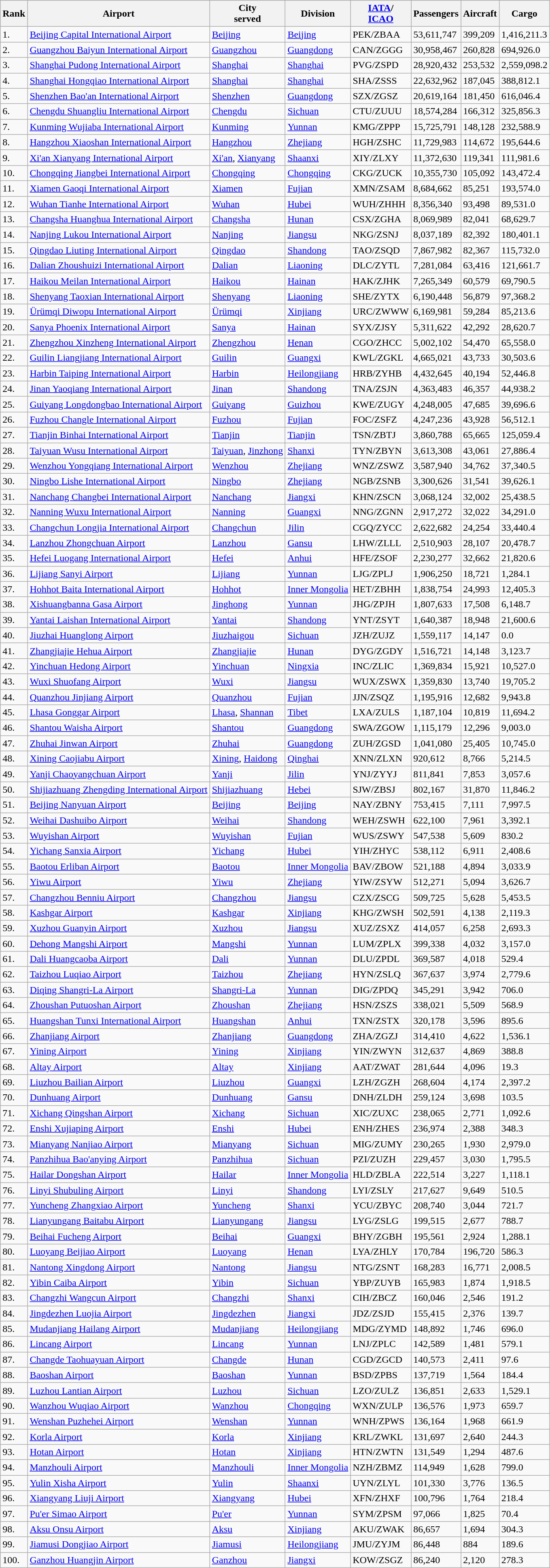<table class="wikitable sortable">
<tr bgcolor=lightgrey>
<th>Rank</th>
<th>Airport</th>
<th>City<br>served</th>
<th>Division</th>
<th><a href='#'>IATA</a>/<br><a href='#'>ICAO</a></th>
<th>Passengers</th>
<th>Aircraft</th>
<th>Cargo</th>
</tr>
<tr>
<td>1.</td>
<td><a href='#'>Beijing Capital International Airport</a></td>
<td><a href='#'>Beijing</a></td>
<td><a href='#'>Beijing</a></td>
<td>PEK/ZBAA</td>
<td>53,611,747</td>
<td>399,209</td>
<td>1,416,211.3</td>
</tr>
<tr>
<td>2.</td>
<td><a href='#'>Guangzhou Baiyun International Airport</a></td>
<td><a href='#'>Guangzhou</a></td>
<td><a href='#'>Guangdong</a></td>
<td>CAN/ZGGG</td>
<td>30,958,467</td>
<td>260,828</td>
<td>694,926.0</td>
</tr>
<tr>
<td>3.</td>
<td><a href='#'>Shanghai Pudong International Airport</a></td>
<td><a href='#'>Shanghai</a></td>
<td><a href='#'>Shanghai</a></td>
<td>PVG/ZSPD</td>
<td>28,920,432</td>
<td>253,532</td>
<td>2,559,098.2</td>
</tr>
<tr>
<td>4.</td>
<td><a href='#'>Shanghai Hongqiao International Airport</a></td>
<td><a href='#'>Shanghai</a></td>
<td><a href='#'>Shanghai</a></td>
<td>SHA/ZSSS</td>
<td>22,632,962</td>
<td>187,045</td>
<td>388,812.1</td>
</tr>
<tr>
<td>5.</td>
<td><a href='#'>Shenzhen Bao'an International Airport</a></td>
<td><a href='#'>Shenzhen</a></td>
<td><a href='#'>Guangdong</a></td>
<td>SZX/ZGSZ</td>
<td>20,619,164</td>
<td>181,450</td>
<td>616,046.4</td>
</tr>
<tr>
<td>6.</td>
<td><a href='#'>Chengdu Shuangliu International Airport</a></td>
<td><a href='#'>Chengdu</a></td>
<td><a href='#'>Sichuan</a></td>
<td>CTU/ZUUU</td>
<td>18,574,284</td>
<td>166,312</td>
<td>325,856.3</td>
</tr>
<tr>
<td>7.</td>
<td><a href='#'>Kunming Wujiaba International Airport</a></td>
<td><a href='#'>Kunming</a></td>
<td><a href='#'>Yunnan</a></td>
<td>KMG/ZPPP</td>
<td>15,725,791</td>
<td>148,128</td>
<td>232,588.9</td>
</tr>
<tr>
<td>8.</td>
<td><a href='#'>Hangzhou Xiaoshan International Airport</a></td>
<td><a href='#'>Hangzhou</a></td>
<td><a href='#'>Zhejiang</a></td>
<td>HGH/ZSHC</td>
<td>11,729,983</td>
<td>114,672</td>
<td>195,644.6</td>
</tr>
<tr>
<td>9.</td>
<td><a href='#'>Xi'an Xianyang International Airport</a></td>
<td><a href='#'>Xi'an</a>, <a href='#'>Xianyang</a></td>
<td><a href='#'>Shaanxi</a></td>
<td>XIY/ZLXY</td>
<td>11,372,630</td>
<td>119,341</td>
<td>111,981.6</td>
</tr>
<tr>
<td>10.</td>
<td><a href='#'>Chongqing Jiangbei International Airport</a></td>
<td><a href='#'>Chongqing</a></td>
<td><a href='#'>Chongqing</a></td>
<td>CKG/ZUCK</td>
<td>10,355,730</td>
<td>105,092</td>
<td>143,472.4</td>
</tr>
<tr>
<td>11.</td>
<td><a href='#'>Xiamen Gaoqi International Airport</a></td>
<td><a href='#'>Xiamen</a></td>
<td><a href='#'>Fujian</a></td>
<td>XMN/ZSAM</td>
<td>8,684,662</td>
<td>85,251</td>
<td>193,574.0</td>
</tr>
<tr>
<td>12.</td>
<td><a href='#'>Wuhan Tianhe International Airport</a></td>
<td><a href='#'>Wuhan</a></td>
<td><a href='#'>Hubei</a></td>
<td>WUH/ZHHH</td>
<td>8,356,340</td>
<td>93,498</td>
<td>89,531.0</td>
</tr>
<tr>
<td>13.</td>
<td><a href='#'>Changsha Huanghua International Airport</a></td>
<td><a href='#'>Changsha</a></td>
<td><a href='#'>Hunan</a></td>
<td>CSX/ZGHA</td>
<td>8,069,989</td>
<td>82,041</td>
<td>68,629.7</td>
</tr>
<tr>
<td>14.</td>
<td><a href='#'>Nanjing Lukou International Airport</a></td>
<td><a href='#'>Nanjing</a></td>
<td><a href='#'>Jiangsu</a></td>
<td>NKG/ZSNJ</td>
<td>8,037,189</td>
<td>82,392</td>
<td>180,401.1</td>
</tr>
<tr>
<td>15.</td>
<td><a href='#'>Qingdao Liuting International Airport</a></td>
<td><a href='#'>Qingdao</a></td>
<td><a href='#'>Shandong</a></td>
<td>TAO/ZSQD</td>
<td>7,867,982</td>
<td>82,367</td>
<td>115,732.0</td>
</tr>
<tr>
<td>16.</td>
<td><a href='#'>Dalian Zhoushuizi International Airport</a></td>
<td><a href='#'>Dalian</a></td>
<td><a href='#'>Liaoning</a></td>
<td>DLC/ZYTL</td>
<td>7,281,084</td>
<td>63,416</td>
<td>121,661.7</td>
</tr>
<tr>
<td>17.</td>
<td><a href='#'>Haikou Meilan International Airport</a></td>
<td><a href='#'>Haikou</a></td>
<td><a href='#'>Hainan</a></td>
<td>HAK/ZJHK</td>
<td>7,265,349</td>
<td>60,579</td>
<td>69,790.5</td>
</tr>
<tr>
<td>18.</td>
<td><a href='#'>Shenyang Taoxian International Airport</a></td>
<td><a href='#'>Shenyang</a></td>
<td><a href='#'>Liaoning</a></td>
<td>SHE/ZYTX</td>
<td>6,190,448</td>
<td>56,879</td>
<td>97,368.2</td>
</tr>
<tr>
<td>19.</td>
<td><a href='#'>Ürümqi Diwopu International Airport</a></td>
<td><a href='#'>Ürümqi</a></td>
<td><a href='#'>Xinjiang</a></td>
<td>URC/ZWWW</td>
<td>6,169,981</td>
<td>59,284</td>
<td>85,213.6</td>
</tr>
<tr>
<td>20.</td>
<td><a href='#'>Sanya Phoenix International Airport</a></td>
<td><a href='#'>Sanya</a></td>
<td><a href='#'>Hainan</a></td>
<td>SYX/ZJSY</td>
<td>5,311,622</td>
<td>42,292</td>
<td>28,620.7</td>
</tr>
<tr>
<td>21.</td>
<td><a href='#'>Zhengzhou Xinzheng International Airport</a></td>
<td><a href='#'>Zhengzhou</a></td>
<td><a href='#'>Henan</a></td>
<td>CGO/ZHCC</td>
<td>5,002,102</td>
<td>54,470</td>
<td>65,558.0</td>
</tr>
<tr>
<td>22.</td>
<td><a href='#'>Guilin Liangjiang International Airport</a></td>
<td><a href='#'>Guilin</a></td>
<td><a href='#'>Guangxi</a></td>
<td>KWL/ZGKL</td>
<td>4,665,021</td>
<td>43,733</td>
<td>30,503.6</td>
</tr>
<tr>
<td>23.</td>
<td><a href='#'>Harbin Taiping International Airport</a></td>
<td><a href='#'>Harbin</a></td>
<td><a href='#'>Heilongjiang</a></td>
<td>HRB/ZYHB</td>
<td>4,432,645</td>
<td>40,194</td>
<td>52,446.8</td>
</tr>
<tr>
<td>24.</td>
<td><a href='#'>Jinan Yaoqiang International Airport</a></td>
<td><a href='#'>Jinan</a></td>
<td><a href='#'>Shandong</a></td>
<td>TNA/ZSJN</td>
<td>4,363,483</td>
<td>46,357</td>
<td>44,938.2</td>
</tr>
<tr>
<td>25.</td>
<td><a href='#'>Guiyang Longdongbao International Airport</a></td>
<td><a href='#'>Guiyang</a></td>
<td><a href='#'>Guizhou</a></td>
<td>KWE/ZUGY</td>
<td>4,248,005</td>
<td>47,685</td>
<td>39,696.6</td>
</tr>
<tr>
<td>26.</td>
<td><a href='#'>Fuzhou Changle International Airport</a></td>
<td><a href='#'>Fuzhou</a></td>
<td><a href='#'>Fujian</a></td>
<td>FOC/ZSFZ</td>
<td>4,247,236</td>
<td>43,928</td>
<td>56,512.1</td>
</tr>
<tr>
<td>27.</td>
<td><a href='#'>Tianjin Binhai International Airport</a></td>
<td><a href='#'>Tianjin</a></td>
<td><a href='#'>Tianjin</a></td>
<td>TSN/ZBTJ</td>
<td>3,860,788</td>
<td>65,665</td>
<td>125,059.4</td>
</tr>
<tr>
<td>28.</td>
<td><a href='#'>Taiyuan Wusu International Airport</a></td>
<td><a href='#'>Taiyuan</a>, <a href='#'>Jinzhong</a></td>
<td><a href='#'>Shanxi</a></td>
<td>TYN/ZBYN</td>
<td>3,613,308</td>
<td>43,061</td>
<td>27,886.4</td>
</tr>
<tr>
<td>29.</td>
<td><a href='#'>Wenzhou Yongqiang International Airport</a></td>
<td><a href='#'>Wenzhou</a></td>
<td><a href='#'>Zhejiang</a></td>
<td>WNZ/ZSWZ</td>
<td>3,587,940</td>
<td>34,762</td>
<td>37,340.5</td>
</tr>
<tr>
<td>30.</td>
<td><a href='#'>Ningbo Lishe International Airport</a></td>
<td><a href='#'>Ningbo</a></td>
<td><a href='#'>Zhejiang</a></td>
<td>NGB/ZSNB</td>
<td>3,300,626</td>
<td>31,541</td>
<td>39,626.1</td>
</tr>
<tr>
<td>31.</td>
<td><a href='#'>Nanchang Changbei International Airport</a></td>
<td><a href='#'>Nanchang</a></td>
<td><a href='#'>Jiangxi</a></td>
<td>KHN/ZSCN</td>
<td>3,068,124</td>
<td>32,002</td>
<td>25,438.5</td>
</tr>
<tr>
<td>32.</td>
<td><a href='#'>Nanning Wuxu International Airport</a></td>
<td><a href='#'>Nanning</a></td>
<td><a href='#'>Guangxi</a></td>
<td>NNG/ZGNN</td>
<td>2,917,272</td>
<td>32,022</td>
<td>34,291.0</td>
</tr>
<tr>
<td>33.</td>
<td><a href='#'>Changchun Longjia International Airport</a></td>
<td><a href='#'>Changchun</a></td>
<td><a href='#'>Jilin</a></td>
<td>CGQ/ZYCC</td>
<td>2,622,682</td>
<td>24,254</td>
<td>33,440.4</td>
</tr>
<tr>
<td>34.</td>
<td><a href='#'>Lanzhou Zhongchuan Airport</a></td>
<td><a href='#'>Lanzhou</a></td>
<td><a href='#'>Gansu</a></td>
<td>LHW/ZLLL</td>
<td>2,510,903</td>
<td>28,107</td>
<td>20,478.7</td>
</tr>
<tr>
<td>35.</td>
<td><a href='#'>Hefei Luogang International Airport</a></td>
<td><a href='#'>Hefei</a></td>
<td><a href='#'>Anhui</a></td>
<td>HFE/ZSOF</td>
<td>2,230,277</td>
<td>32,662</td>
<td>21,820.6</td>
</tr>
<tr>
<td>36.</td>
<td><a href='#'>Lijiang Sanyi Airport</a></td>
<td><a href='#'>Lijiang</a></td>
<td><a href='#'>Yunnan</a></td>
<td>LJG/ZPLJ</td>
<td>1,906,250</td>
<td>18,721</td>
<td>1,284.1</td>
</tr>
<tr>
<td>37.</td>
<td><a href='#'>Hohhot Baita International Airport</a></td>
<td><a href='#'>Hohhot</a></td>
<td><a href='#'>Inner Mongolia</a></td>
<td>HET/ZBHH</td>
<td>1,838,754</td>
<td>24,993</td>
<td>12,405.3</td>
</tr>
<tr>
<td>38.</td>
<td><a href='#'>Xishuangbanna Gasa Airport</a></td>
<td><a href='#'>Jinghong</a></td>
<td><a href='#'>Yunnan</a></td>
<td>JHG/ZPJH</td>
<td>1,807,633</td>
<td>17,508</td>
<td>6,148.7</td>
</tr>
<tr>
<td>39.</td>
<td><a href='#'>Yantai Laishan International Airport</a></td>
<td><a href='#'>Yantai</a></td>
<td><a href='#'>Shandong</a></td>
<td>YNT/ZSYT</td>
<td>1,640,387</td>
<td>18,948</td>
<td>21,600.6</td>
</tr>
<tr>
<td>40.</td>
<td><a href='#'>Jiuzhai Huanglong Airport</a></td>
<td><a href='#'>Jiuzhaigou</a></td>
<td><a href='#'>Sichuan</a></td>
<td>JZH/ZUJZ</td>
<td>1,559,117</td>
<td>14,147</td>
<td>0.0</td>
</tr>
<tr>
<td>41.</td>
<td><a href='#'>Zhangjiajie Hehua Airport</a></td>
<td><a href='#'>Zhangjiajie</a></td>
<td><a href='#'>Hunan</a></td>
<td>DYG/ZGDY</td>
<td>1,516,721</td>
<td>14,148</td>
<td>3,123.7</td>
</tr>
<tr>
<td>42.</td>
<td><a href='#'>Yinchuan Hedong Airport</a></td>
<td><a href='#'>Yinchuan</a></td>
<td><a href='#'>Ningxia</a></td>
<td>INC/ZLIC</td>
<td>1,369,834</td>
<td>15,921</td>
<td>10,527.0</td>
</tr>
<tr>
<td>43.</td>
<td><a href='#'>Wuxi Shuofang Airport</a></td>
<td><a href='#'>Wuxi</a></td>
<td><a href='#'>Jiangsu</a></td>
<td>WUX/ZSWX</td>
<td>1,359,830</td>
<td>13,740</td>
<td>19,705.2</td>
</tr>
<tr>
<td>44.</td>
<td><a href='#'>Quanzhou Jinjiang Airport</a></td>
<td><a href='#'>Quanzhou</a></td>
<td><a href='#'>Fujian</a></td>
<td>JJN/ZSQZ</td>
<td>1,195,916</td>
<td>12,682</td>
<td>9,943.8</td>
</tr>
<tr>
<td>45.</td>
<td><a href='#'>Lhasa Gonggar Airport</a></td>
<td><a href='#'>Lhasa</a>, <a href='#'>Shannan</a></td>
<td><a href='#'>Tibet</a></td>
<td>LXA/ZULS</td>
<td>1,187,104</td>
<td>10,819</td>
<td>11,694.2</td>
</tr>
<tr>
<td>46.</td>
<td><a href='#'>Shantou Waisha Airport</a></td>
<td><a href='#'>Shantou</a></td>
<td><a href='#'>Guangdong</a></td>
<td>SWA/ZGOW</td>
<td>1,115,179</td>
<td>12,296</td>
<td>9,003.0</td>
</tr>
<tr>
<td>47.</td>
<td><a href='#'>Zhuhai Jinwan Airport</a></td>
<td><a href='#'>Zhuhai</a></td>
<td><a href='#'>Guangdong</a></td>
<td>ZUH/ZGSD</td>
<td>1,041,080</td>
<td>25,405</td>
<td>10,745.0</td>
</tr>
<tr>
<td>48.</td>
<td><a href='#'>Xining Caojiabu Airport</a></td>
<td><a href='#'>Xining</a>, <a href='#'>Haidong</a></td>
<td><a href='#'>Qinghai</a></td>
<td>XNN/ZLXN</td>
<td>920,612</td>
<td>8,766</td>
<td>5,214.5</td>
</tr>
<tr>
<td>49.</td>
<td><a href='#'>Yanji Chaoyangchuan Airport</a></td>
<td><a href='#'>Yanji</a></td>
<td><a href='#'>Jilin</a></td>
<td>YNJ/ZYYJ</td>
<td>811,841</td>
<td>7,853</td>
<td>3,057.6</td>
</tr>
<tr>
<td>50.</td>
<td><a href='#'>Shijiazhuang Zhengding International Airport</a></td>
<td><a href='#'>Shijiazhuang</a></td>
<td><a href='#'>Hebei</a></td>
<td>SJW/ZBSJ</td>
<td>802,167</td>
<td>31,870</td>
<td>11,846.2</td>
</tr>
<tr>
<td>51.</td>
<td><a href='#'>Beijing Nanyuan Airport</a></td>
<td><a href='#'>Beijing</a></td>
<td><a href='#'>Beijing</a></td>
<td>NAY/ZBNY</td>
<td>753,415</td>
<td>7,111</td>
<td>7,997.5</td>
</tr>
<tr>
<td>52.</td>
<td><a href='#'>Weihai Dashuibo Airport</a></td>
<td><a href='#'>Weihai</a></td>
<td><a href='#'>Shandong</a></td>
<td>WEH/ZSWH</td>
<td>622,100</td>
<td>7,961</td>
<td>3,392.1</td>
</tr>
<tr>
<td>53.</td>
<td><a href='#'>Wuyishan Airport</a></td>
<td><a href='#'>Wuyishan</a></td>
<td><a href='#'>Fujian</a></td>
<td>WUS/ZSWY</td>
<td>547,538</td>
<td>5,609</td>
<td>830.2</td>
</tr>
<tr>
<td>54.</td>
<td><a href='#'>Yichang Sanxia Airport</a></td>
<td><a href='#'>Yichang</a></td>
<td><a href='#'>Hubei</a></td>
<td>YIH/ZHYC</td>
<td>538,112</td>
<td>6,911</td>
<td>2,408.6</td>
</tr>
<tr>
<td>55.</td>
<td><a href='#'>Baotou Erliban Airport</a></td>
<td><a href='#'>Baotou</a></td>
<td><a href='#'>Inner Mongolia</a></td>
<td>BAV/ZBOW</td>
<td>521,188</td>
<td>4,894</td>
<td>3,033.9</td>
</tr>
<tr>
<td>56.</td>
<td><a href='#'>Yiwu Airport</a></td>
<td><a href='#'>Yiwu</a></td>
<td><a href='#'>Zhejiang</a></td>
<td>YIW/ZSYW</td>
<td>512,271</td>
<td>5,094</td>
<td>3,626.7</td>
</tr>
<tr>
<td>57.</td>
<td><a href='#'>Changzhou Benniu Airport</a></td>
<td><a href='#'>Changzhou</a></td>
<td><a href='#'>Jiangsu</a></td>
<td>CZX/ZSCG</td>
<td>509,725</td>
<td>5,628</td>
<td>5,453.5</td>
</tr>
<tr>
<td>58.</td>
<td><a href='#'>Kashgar Airport</a></td>
<td><a href='#'>Kashgar</a></td>
<td><a href='#'>Xinjiang</a></td>
<td>KHG/ZWSH</td>
<td>502,591</td>
<td>4,138</td>
<td>2,119.3</td>
</tr>
<tr>
<td>59.</td>
<td><a href='#'>Xuzhou Guanyin Airport</a></td>
<td><a href='#'>Xuzhou</a></td>
<td><a href='#'>Jiangsu</a></td>
<td>XUZ/ZSXZ</td>
<td>414,057</td>
<td>6,258</td>
<td>2,693.3</td>
</tr>
<tr>
<td>60.</td>
<td><a href='#'>Dehong Mangshi Airport</a></td>
<td><a href='#'>Mangshi</a></td>
<td><a href='#'>Yunnan</a></td>
<td>LUM/ZPLX</td>
<td>399,338</td>
<td>4,032</td>
<td>3,157.0</td>
</tr>
<tr>
<td>61.</td>
<td><a href='#'>Dali Huangcaoba Airport</a></td>
<td><a href='#'>Dali</a></td>
<td><a href='#'>Yunnan</a></td>
<td>DLU/ZPDL</td>
<td>369,587</td>
<td>4,018</td>
<td>529.4</td>
</tr>
<tr>
<td>62.</td>
<td><a href='#'>Taizhou Luqiao Airport</a></td>
<td><a href='#'>Taizhou</a></td>
<td><a href='#'>Zhejiang</a></td>
<td>HYN/ZSLQ</td>
<td>367,637</td>
<td>3,974</td>
<td>2,779.6</td>
</tr>
<tr>
<td>63.</td>
<td><a href='#'>Diqing Shangri-La Airport</a></td>
<td><a href='#'>Shangri-La</a></td>
<td><a href='#'>Yunnan</a></td>
<td>DIG/ZPDQ</td>
<td>345,291</td>
<td>3,942</td>
<td>706.0</td>
</tr>
<tr>
<td>64.</td>
<td><a href='#'>Zhoushan Putuoshan Airport</a></td>
<td><a href='#'>Zhoushan</a></td>
<td><a href='#'>Zhejiang</a></td>
<td>HSN/ZSZS</td>
<td>338,021</td>
<td>5,509</td>
<td>568.9</td>
</tr>
<tr>
<td>65.</td>
<td><a href='#'>Huangshan Tunxi International Airport</a></td>
<td><a href='#'>Huangshan</a></td>
<td><a href='#'>Anhui</a></td>
<td>TXN/ZSTX</td>
<td>320,178</td>
<td>3,596</td>
<td>895.6</td>
</tr>
<tr>
<td>66.</td>
<td><a href='#'>Zhanjiang Airport</a></td>
<td><a href='#'>Zhanjiang</a></td>
<td><a href='#'>Guangdong</a></td>
<td>ZHA/ZGZJ</td>
<td>314,410</td>
<td>4,622</td>
<td>1,536.1</td>
</tr>
<tr>
<td>67.</td>
<td><a href='#'>Yining Airport</a></td>
<td><a href='#'>Yining</a></td>
<td><a href='#'>Xinjiang</a></td>
<td>YIN/ZWYN</td>
<td>312,637</td>
<td>4,869</td>
<td>388.8</td>
</tr>
<tr>
<td>68.</td>
<td><a href='#'>Altay Airport</a></td>
<td><a href='#'>Altay</a></td>
<td><a href='#'>Xinjiang</a></td>
<td>AAT/ZWAT</td>
<td>281,644</td>
<td>4,096</td>
<td>19.3</td>
</tr>
<tr>
<td>69.</td>
<td><a href='#'>Liuzhou Bailian Airport</a></td>
<td><a href='#'>Liuzhou</a></td>
<td><a href='#'>Guangxi</a></td>
<td>LZH/ZGZH</td>
<td>268,604</td>
<td>4,174</td>
<td>2,397.2</td>
</tr>
<tr>
<td>70.</td>
<td><a href='#'>Dunhuang Airport</a></td>
<td><a href='#'>Dunhuang</a></td>
<td><a href='#'>Gansu</a></td>
<td>DNH/ZLDH</td>
<td>259,124</td>
<td>3,698</td>
<td>103.5</td>
</tr>
<tr>
<td>71.</td>
<td><a href='#'>Xichang Qingshan Airport</a></td>
<td><a href='#'>Xichang</a></td>
<td><a href='#'>Sichuan</a></td>
<td>XIC/ZUXC</td>
<td>238,065</td>
<td>2,771</td>
<td>1,092.6</td>
</tr>
<tr>
<td>72.</td>
<td><a href='#'>Enshi Xujiaping Airport</a></td>
<td><a href='#'>Enshi</a></td>
<td><a href='#'>Hubei</a></td>
<td>ENH/ZHES</td>
<td>236,974</td>
<td>2,388</td>
<td>348.3</td>
</tr>
<tr>
<td>73.</td>
<td><a href='#'>Mianyang Nanjiao Airport</a></td>
<td><a href='#'>Mianyang</a></td>
<td><a href='#'>Sichuan</a></td>
<td>MIG/ZUMY</td>
<td>230,265</td>
<td>1,930</td>
<td>2,979.0</td>
</tr>
<tr>
<td>74.</td>
<td><a href='#'>Panzhihua Bao'anying Airport</a></td>
<td><a href='#'>Panzhihua</a></td>
<td><a href='#'>Sichuan</a></td>
<td>PZI/ZUZH</td>
<td>229,457</td>
<td>3,030</td>
<td>1,795.5</td>
</tr>
<tr>
<td>75.</td>
<td><a href='#'>Hailar Dongshan Airport</a></td>
<td><a href='#'>Hailar</a></td>
<td><a href='#'>Inner Mongolia</a></td>
<td>HLD/ZBLA</td>
<td>222,514</td>
<td>3,227</td>
<td>1,118.1</td>
</tr>
<tr>
<td>76.</td>
<td><a href='#'>Linyi Shubuling Airport</a></td>
<td><a href='#'>Linyi</a></td>
<td><a href='#'>Shandong</a></td>
<td>LYI/ZSLY</td>
<td>217,627</td>
<td>9,649</td>
<td>510.5</td>
</tr>
<tr>
<td>77.</td>
<td><a href='#'>Yuncheng Zhangxiao Airport</a></td>
<td><a href='#'>Yuncheng</a></td>
<td><a href='#'>Shanxi</a></td>
<td>YCU/ZBYC</td>
<td>208,740</td>
<td>3,044</td>
<td>721.7</td>
</tr>
<tr>
<td>78.</td>
<td><a href='#'>Lianyungang Baitabu Airport</a></td>
<td><a href='#'>Lianyungang</a></td>
<td><a href='#'>Jiangsu</a></td>
<td>LYG/ZSLG</td>
<td>199,515</td>
<td>2,677</td>
<td>788.7</td>
</tr>
<tr>
<td>79.</td>
<td><a href='#'>Beihai Fucheng Airport</a></td>
<td><a href='#'>Beihai</a></td>
<td><a href='#'>Guangxi</a></td>
<td>BHY/ZGBH</td>
<td>195,561</td>
<td>2,924</td>
<td>1,288.1</td>
</tr>
<tr>
<td>80.</td>
<td><a href='#'>Luoyang Beijiao Airport</a></td>
<td><a href='#'>Luoyang</a></td>
<td><a href='#'>Henan</a></td>
<td>LYA/ZHLY</td>
<td>170,784</td>
<td>196,720</td>
<td>586.3</td>
</tr>
<tr>
<td>81.</td>
<td><a href='#'>Nantong Xingdong Airport</a></td>
<td><a href='#'>Nantong</a></td>
<td><a href='#'>Jiangsu</a></td>
<td>NTG/ZSNT</td>
<td>168,283</td>
<td>16,771</td>
<td>2,008.5</td>
</tr>
<tr>
<td>82.</td>
<td><a href='#'>Yibin Caiba Airport</a></td>
<td><a href='#'>Yibin</a></td>
<td><a href='#'>Sichuan</a></td>
<td>YBP/ZUYB</td>
<td>165,983</td>
<td>1,874</td>
<td>1,918.5</td>
</tr>
<tr>
<td>83.</td>
<td><a href='#'>Changzhi Wangcun Airport</a></td>
<td><a href='#'>Changzhi</a></td>
<td><a href='#'>Shanxi</a></td>
<td>CIH/ZBCZ</td>
<td>160,046</td>
<td>2,546</td>
<td>191.2</td>
</tr>
<tr>
<td>84.</td>
<td><a href='#'>Jingdezhen Luojia Airport</a></td>
<td><a href='#'>Jingdezhen</a></td>
<td><a href='#'>Jiangxi</a></td>
<td>JDZ/ZSJD</td>
<td>155,415</td>
<td>2,376</td>
<td>139.7</td>
</tr>
<tr>
<td>85.</td>
<td><a href='#'>Mudanjiang Hailang Airport</a></td>
<td><a href='#'>Mudanjiang</a></td>
<td><a href='#'>Heilongjiang</a></td>
<td>MDG/ZYMD</td>
<td>148,892</td>
<td>1,746</td>
<td>696.0</td>
</tr>
<tr>
<td>86.</td>
<td><a href='#'>Lincang Airport</a></td>
<td><a href='#'>Lincang</a></td>
<td><a href='#'>Yunnan</a></td>
<td>LNJ/ZPLC</td>
<td>142,589</td>
<td>1,481</td>
<td>579.1</td>
</tr>
<tr>
<td>87.</td>
<td><a href='#'>Changde Taohuayuan Airport</a></td>
<td><a href='#'>Changde</a></td>
<td><a href='#'>Hunan</a></td>
<td>CGD/ZGCD</td>
<td>140,573</td>
<td>2,411</td>
<td>97.6</td>
</tr>
<tr>
<td>88.</td>
<td><a href='#'>Baoshan Airport</a></td>
<td><a href='#'>Baoshan</a></td>
<td><a href='#'>Yunnan</a></td>
<td>BSD/ZPBS</td>
<td>137,719</td>
<td>1,564</td>
<td>184.4</td>
</tr>
<tr>
<td>89.</td>
<td><a href='#'>Luzhou Lantian Airport</a></td>
<td><a href='#'>Luzhou</a></td>
<td><a href='#'>Sichuan</a></td>
<td>LZO/ZULZ</td>
<td>136,851</td>
<td>2,633</td>
<td>1,529.1</td>
</tr>
<tr>
<td>90.</td>
<td><a href='#'>Wanzhou Wuqiao Airport</a></td>
<td><a href='#'>Wanzhou</a></td>
<td><a href='#'>Chongqing</a></td>
<td>WXN/ZULP</td>
<td>136,576</td>
<td>1,973</td>
<td>659.7</td>
</tr>
<tr>
<td>91.</td>
<td><a href='#'>Wenshan Puzhehei Airport</a></td>
<td><a href='#'>Wenshan</a></td>
<td><a href='#'>Yunnan</a></td>
<td>WNH/ZPWS</td>
<td>136,164</td>
<td>1,968</td>
<td>661.9</td>
</tr>
<tr>
<td>92.</td>
<td><a href='#'>Korla Airport</a></td>
<td><a href='#'>Korla</a></td>
<td><a href='#'>Xinjiang</a></td>
<td>KRL/ZWKL</td>
<td>131,697</td>
<td>2,640</td>
<td>244.3</td>
</tr>
<tr>
<td>93.</td>
<td><a href='#'>Hotan Airport</a></td>
<td><a href='#'>Hotan</a></td>
<td><a href='#'>Xinjiang</a></td>
<td>HTN/ZWTN</td>
<td>131,549</td>
<td>1,294</td>
<td>487.6</td>
</tr>
<tr>
<td>94.</td>
<td><a href='#'>Manzhouli Airport</a></td>
<td><a href='#'>Manzhouli</a></td>
<td><a href='#'>Inner Mongolia</a></td>
<td>NZH/ZBMZ</td>
<td>114,949</td>
<td>1,628</td>
<td>799.0</td>
</tr>
<tr>
<td>95.</td>
<td><a href='#'>Yulin Xisha Airport</a></td>
<td><a href='#'>Yulin</a></td>
<td><a href='#'>Shaanxi</a></td>
<td>UYN/ZLYL</td>
<td>101,330</td>
<td>3,776</td>
<td>136.5</td>
</tr>
<tr>
<td>96.</td>
<td><a href='#'>Xiangyang Liuji Airport</a></td>
<td><a href='#'>Xiangyang</a></td>
<td><a href='#'>Hubei</a></td>
<td>XFN/ZHXF</td>
<td>100,796</td>
<td>1,764</td>
<td>218.4</td>
</tr>
<tr>
<td>97.</td>
<td><a href='#'>Pu'er Simao Airport</a></td>
<td><a href='#'>Pu'er</a></td>
<td><a href='#'>Yunnan</a></td>
<td>SYM/ZPSM</td>
<td>97,066</td>
<td>1,825</td>
<td>70.4</td>
</tr>
<tr>
<td>98.</td>
<td><a href='#'>Aksu Onsu Airport</a></td>
<td><a href='#'>Aksu</a></td>
<td><a href='#'>Xinjiang</a></td>
<td>AKU/ZWAK</td>
<td>86,657</td>
<td>1,694</td>
<td>304.3</td>
</tr>
<tr>
<td>99.</td>
<td><a href='#'>Jiamusi Dongjiao Airport</a></td>
<td><a href='#'>Jiamusi</a></td>
<td><a href='#'>Heilongjiang</a></td>
<td>JMU/ZYJM</td>
<td>86,448</td>
<td>884</td>
<td>189.6</td>
</tr>
<tr>
<td>100.</td>
<td><a href='#'>Ganzhou Huangjin Airport</a></td>
<td><a href='#'>Ganzhou</a></td>
<td><a href='#'>Jiangxi</a></td>
<td>KOW/ZSGZ</td>
<td>86,240</td>
<td>2,120</td>
<td>278.3</td>
</tr>
</table>
